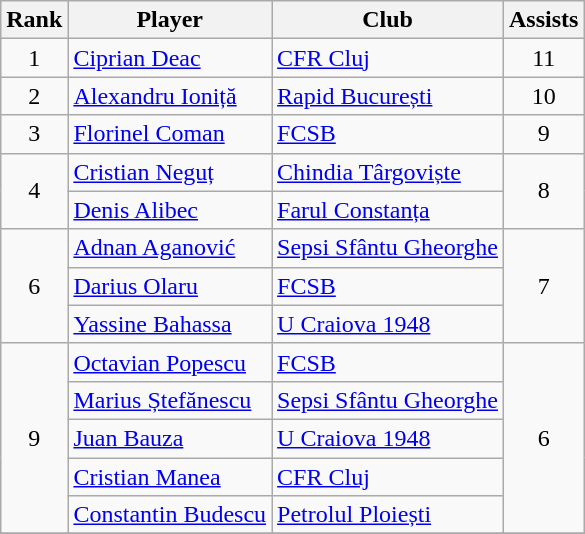<table class="wikitable">
<tr>
<th>Rank</th>
<th>Player</th>
<th>Club</th>
<th>Assists</th>
</tr>
<tr>
<td rowspan=1 align=center>1</td>
<td> <a href='#'>Ciprian Deac</a></td>
<td><a href='#'>CFR Cluj</a></td>
<td rowspan=1 align=center>11</td>
</tr>
<tr>
<td rowspan=1 align=center>2</td>
<td> <a href='#'>Alexandru Ioniță</a></td>
<td><a href='#'>Rapid București</a></td>
<td rowspan=1 align=center>10</td>
</tr>
<tr>
<td rowspan=1 align=center>3</td>
<td> <a href='#'>Florinel Coman</a></td>
<td><a href='#'>FCSB</a></td>
<td rowspan=1 align=center>9</td>
</tr>
<tr>
<td rowspan=2 align=center>4</td>
<td> <a href='#'>Cristian Neguț</a></td>
<td><a href='#'>Chindia Târgoviște</a></td>
<td rowspan=2 align=center>8</td>
</tr>
<tr>
<td> <a href='#'>Denis Alibec</a></td>
<td><a href='#'>Farul Constanța</a></td>
</tr>
<tr>
<td rowspan=3 align=center>6</td>
<td> <a href='#'>Adnan Aganović</a></td>
<td><a href='#'>Sepsi Sfântu Gheorghe</a></td>
<td rowspan=3 align=center>7</td>
</tr>
<tr>
<td> <a href='#'>Darius Olaru</a></td>
<td><a href='#'>FCSB</a></td>
</tr>
<tr>
<td> <a href='#'>Yassine Bahassa</a></td>
<td><a href='#'>U Craiova 1948</a></td>
</tr>
<tr>
<td rowspan=5 align=center>9</td>
<td> <a href='#'>Octavian Popescu</a></td>
<td><a href='#'>FCSB</a></td>
<td rowspan=5 align=center>6</td>
</tr>
<tr>
<td> <a href='#'>Marius Ștefănescu</a></td>
<td><a href='#'>Sepsi Sfântu Gheorghe</a></td>
</tr>
<tr>
<td> <a href='#'>Juan Bauza</a></td>
<td><a href='#'>U Craiova 1948</a></td>
</tr>
<tr>
<td> <a href='#'>Cristian Manea</a></td>
<td><a href='#'>CFR Cluj</a></td>
</tr>
<tr>
<td> <a href='#'>Constantin Budescu</a></td>
<td><a href='#'>Petrolul Ploiești</a></td>
</tr>
<tr>
</tr>
</table>
